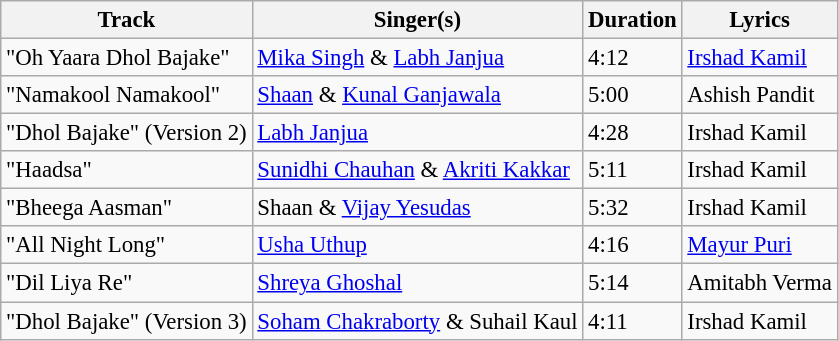<table class="wikitable tracklist" style="font-size:95%;">
<tr>
<th>Track</th>
<th>Singer(s)</th>
<th>Duration</th>
<th>Lyrics</th>
</tr>
<tr>
<td>"Oh Yaara Dhol Bajake"</td>
<td><a href='#'>Mika Singh</a> & <a href='#'>Labh Janjua</a></td>
<td>4:12</td>
<td><a href='#'>Irshad Kamil</a></td>
</tr>
<tr>
<td>"Namakool Namakool"</td>
<td><a href='#'>Shaan</a> & <a href='#'>Kunal Ganjawala</a></td>
<td>5:00</td>
<td>Ashish Pandit</td>
</tr>
<tr>
<td>"Dhol Bajake" (Version 2)</td>
<td><a href='#'>Labh Janjua</a></td>
<td>4:28</td>
<td>Irshad Kamil</td>
</tr>
<tr>
<td>"Haadsa"</td>
<td><a href='#'>Sunidhi Chauhan</a> & <a href='#'>Akriti Kakkar</a></td>
<td>5:11</td>
<td>Irshad Kamil</td>
</tr>
<tr>
<td>"Bheega Aasman"</td>
<td>Shaan & <a href='#'>Vijay Yesudas</a></td>
<td>5:32</td>
<td>Irshad Kamil</td>
</tr>
<tr>
<td>"All Night Long"</td>
<td><a href='#'>Usha Uthup</a></td>
<td>4:16</td>
<td><a href='#'>Mayur Puri</a></td>
</tr>
<tr>
<td>"Dil Liya Re"</td>
<td><a href='#'>Shreya Ghoshal</a></td>
<td>5:14</td>
<td>Amitabh Verma</td>
</tr>
<tr>
<td>"Dhol Bajake" (Version 3)</td>
<td><a href='#'>Soham Chakraborty</a> & Suhail Kaul</td>
<td>4:11</td>
<td>Irshad Kamil</td>
</tr>
</table>
